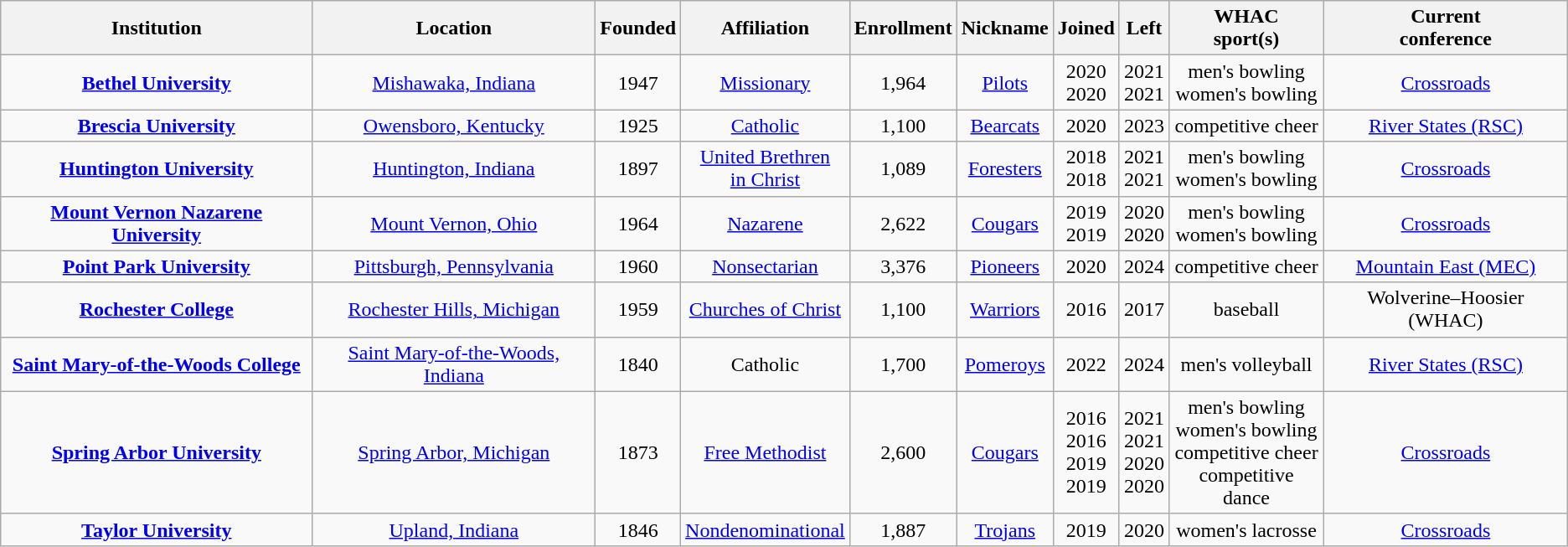<table class="wikitable sortable" style="text-align:center">
<tr>
<th>Institution</th>
<th>Location</th>
<th>Founded</th>
<th>Affiliation</th>
<th>Enrollment</th>
<th>Nickname</th>
<th>Joined</th>
<th>Left</th>
<th>WHAC<br>sport(s)</th>
<th>Current<br>conference</th>
</tr>
<tr>
<td><strong><a href='#'>Bethel University</a></strong></td>
<td><a href='#'>Mishawaka, Indiana</a></td>
<td>1947</td>
<td><a href='#'>Missionary</a></td>
<td>1,964</td>
<td><a href='#'>Pilots</a></td>
<td>2020<br>2020</td>
<td>2021<br>2021</td>
<td>men's bowling<br>women's bowling</td>
<td><a href='#'>Crossroads</a></td>
</tr>
<tr>
<td><strong><a href='#'>Brescia University</a></strong></td>
<td><a href='#'>Owensboro, Kentucky</a></td>
<td>1925</td>
<td><a href='#'>Catholic</a><br></td>
<td>1,100</td>
<td><a href='#'>Bearcats</a></td>
<td>2020</td>
<td>2023</td>
<td>competitive cheer</td>
<td><a href='#'>River States (RSC)</a></td>
</tr>
<tr>
<td><strong><a href='#'>Huntington University</a></strong></td>
<td><a href='#'>Huntington, Indiana</a></td>
<td>1897</td>
<td><a href='#'>United Brethren<br>in Christ</a></td>
<td>1,089</td>
<td><a href='#'>Foresters</a></td>
<td>2018<br>2018</td>
<td>2021<br>2021</td>
<td>men's bowling<br>women's bowling</td>
<td><a href='#'>Crossroads</a></td>
</tr>
<tr>
<td><strong><a href='#'>Mount Vernon Nazarene University</a></strong></td>
<td><a href='#'>Mount Vernon, Ohio</a></td>
<td>1964</td>
<td><a href='#'>Nazarene</a></td>
<td>2,622</td>
<td><a href='#'>Cougars</a></td>
<td>2019<br>2019</td>
<td>2020<br>2020</td>
<td>men's bowling<br>women's bowling</td>
<td><a href='#'>Crossroads</a></td>
</tr>
<tr>
<td><strong><a href='#'>Point Park University</a></strong></td>
<td><a href='#'>Pittsburgh, Pennsylvania</a></td>
<td>1960</td>
<td><a href='#'>Nonsectarian</a></td>
<td>3,376</td>
<td><a href='#'>Pioneers</a></td>
<td>2020</td>
<td>2024</td>
<td>competitive cheer</td>
<td><a href='#'>Mountain East (MEC)</a></td>
</tr>
<tr>
<td><strong><a href='#'>Rochester College</a></strong></td>
<td><a href='#'>Rochester Hills, Michigan</a></td>
<td>1959</td>
<td><a href='#'>Churches of Christ</a></td>
<td>1,100</td>
<td><a href='#'>Warriors</a></td>
<td>2016</td>
<td>2017</td>
<td>baseball</td>
<td>Wolverine–Hoosier (WHAC)</td>
</tr>
<tr>
<td><strong><a href='#'>Saint Mary-of-the-Woods College</a></strong></td>
<td><a href='#'>Saint Mary-of-the-Woods, Indiana</a></td>
<td>1840</td>
<td>Catholic<br></td>
<td>1,700</td>
<td><a href='#'>Pomeroys</a></td>
<td>2022</td>
<td>2024</td>
<td>men's volleyball</td>
<td><a href='#'>River States (RSC)</a></td>
</tr>
<tr>
<td><strong><a href='#'>Spring Arbor University</a></strong></td>
<td><a href='#'>Spring Arbor, Michigan</a></td>
<td>1873</td>
<td><a href='#'>Free Methodist</a></td>
<td>2,600</td>
<td><a href='#'>Cougars</a></td>
<td>2016<br>2016<br>2019<br>2019</td>
<td>2021<br>2021<br>2020<br>2020</td>
<td>men's bowling<br>women's bowling<br>competitive cheer<br>competitive dance</td>
<td><a href='#'>Crossroads</a></td>
</tr>
<tr>
<td><strong><a href='#'>Taylor University</a></strong></td>
<td><a href='#'>Upland, Indiana</a></td>
<td>1846</td>
<td><a href='#'>Nondenominational</a></td>
<td>1,887</td>
<td><a href='#'>Trojans</a></td>
<td>2019</td>
<td>2020</td>
<td>women's lacrosse</td>
<td><a href='#'>Crossroads</a></td>
</tr>
</table>
